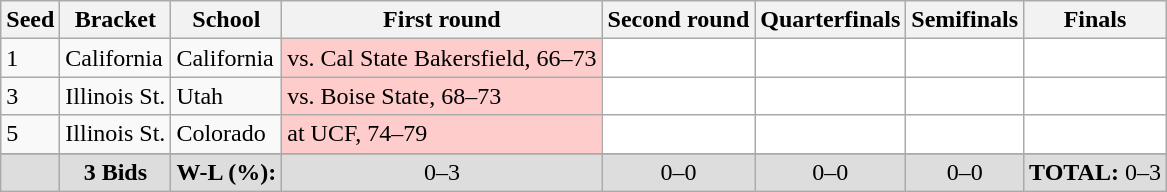<table class="sortable wikitable" style="white-space:nowrap; font-size:100%;">
<tr>
<th>Seed</th>
<th>Bracket</th>
<th>School</th>
<th>First round</th>
<th>Second round</th>
<th>Quarterfinals</th>
<th>Semifinals</th>
<th>Finals</th>
</tr>
<tr>
<td>1</td>
<td>California</td>
<td>California</td>
<td style="background:#fcc;">vs. Cal State Bakersfield, 66–73</td>
<td style="background:#fff;"></td>
<td style="background:#fff;"></td>
<td style="background:#fff;"></td>
<td style="background:#fff;"></td>
</tr>
<tr>
<td>3</td>
<td>Illinois St.</td>
<td>Utah</td>
<td style="background:#fcc;">vs. Boise State, 68–73</td>
<td style="background:#fff;"></td>
<td style="background:#fff;"></td>
<td style="background:#fff;"></td>
<td style="background:#fff;"></td>
</tr>
<tr>
<td>5</td>
<td>Illinois St.</td>
<td>Colorado</td>
<td style="background:#fcc;">at UCF, 74–79</td>
<td style="background:#fff;"></td>
<td style="background:#fff;"></td>
<td style="background:#fff;"></td>
<td style="background:#fff;"></td>
</tr>
<tr>
</tr>
<tr class="sortbottom" style="text-align:center; background:#ddd;">
<td></td>
<td><strong>3 Bids</strong></td>
<td><strong>W-L (%):</strong></td>
<td>0–3 </td>
<td>0–0 </td>
<td>0–0 </td>
<td>0–0 </td>
<td><strong>TOTAL:</strong> 0–3 </td>
</tr>
</table>
